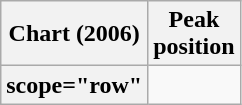<table class="wikitable sortable plainrowheaders">
<tr>
<th scope="col">Chart (2006)</th>
<th scope="col">Peak<br>position</th>
</tr>
<tr>
<th>scope="row"</th>
</tr>
</table>
